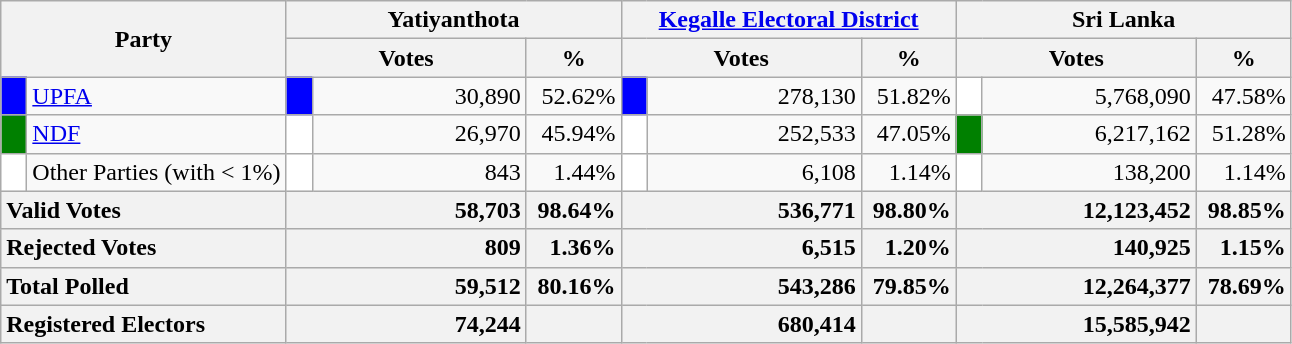<table class="wikitable">
<tr>
<th colspan="2" width="144px"rowspan="2">Party</th>
<th colspan="3" width="216px">Yatiyanthota</th>
<th colspan="3" width="216px"><a href='#'>Kegalle Electoral District</a></th>
<th colspan="3" width="216px">Sri Lanka</th>
</tr>
<tr>
<th colspan="2" width="144px">Votes</th>
<th>%</th>
<th colspan="2" width="144px">Votes</th>
<th>%</th>
<th colspan="2" width="144px">Votes</th>
<th>%</th>
</tr>
<tr>
<td style="background-color:blue;" width="10px"></td>
<td style="text-align:left;"><a href='#'>UPFA</a></td>
<td style="background-color:blue;" width="10px"></td>
<td style="text-align:right;">30,890</td>
<td style="text-align:right;">52.62%</td>
<td style="background-color:blue;" width="10px"></td>
<td style="text-align:right;">278,130</td>
<td style="text-align:right;">51.82%</td>
<td style="background-color:white;" width="10px"></td>
<td style="text-align:right;">5,768,090</td>
<td style="text-align:right;">47.58%</td>
</tr>
<tr>
<td style="background-color:green;" width="10px"></td>
<td style="text-align:left;"><a href='#'>NDF</a></td>
<td style="background-color:white;" width="10px"></td>
<td style="text-align:right;">26,970</td>
<td style="text-align:right;">45.94%</td>
<td style="background-color:white;" width="10px"></td>
<td style="text-align:right;">252,533</td>
<td style="text-align:right;">47.05%</td>
<td style="background-color:green;" width="10px"></td>
<td style="text-align:right;">6,217,162</td>
<td style="text-align:right;">51.28%</td>
</tr>
<tr>
<td style="background-color:white;" width="10px"></td>
<td style="text-align:left;">Other Parties (with < 1%)</td>
<td style="background-color:white;" width="10px"></td>
<td style="text-align:right;">843</td>
<td style="text-align:right;">1.44%</td>
<td style="background-color:white;" width="10px"></td>
<td style="text-align:right;">6,108</td>
<td style="text-align:right;">1.14%</td>
<td style="background-color:white;" width="10px"></td>
<td style="text-align:right;">138,200</td>
<td style="text-align:right;">1.14%</td>
</tr>
<tr>
<th colspan="2" width="144px"style="text-align:left;">Valid Votes</th>
<th style="text-align:right;"colspan="2" width="144px">58,703</th>
<th style="text-align:right;">98.64%</th>
<th style="text-align:right;"colspan="2" width="144px">536,771</th>
<th style="text-align:right;">98.80%</th>
<th style="text-align:right;"colspan="2" width="144px">12,123,452</th>
<th style="text-align:right;">98.85%</th>
</tr>
<tr>
<th colspan="2" width="144px"style="text-align:left;">Rejected Votes</th>
<th style="text-align:right;"colspan="2" width="144px">809</th>
<th style="text-align:right;">1.36%</th>
<th style="text-align:right;"colspan="2" width="144px">6,515</th>
<th style="text-align:right;">1.20%</th>
<th style="text-align:right;"colspan="2" width="144px">140,925</th>
<th style="text-align:right;">1.15%</th>
</tr>
<tr>
<th colspan="2" width="144px"style="text-align:left;">Total Polled</th>
<th style="text-align:right;"colspan="2" width="144px">59,512</th>
<th style="text-align:right;">80.16%</th>
<th style="text-align:right;"colspan="2" width="144px">543,286</th>
<th style="text-align:right;">79.85%</th>
<th style="text-align:right;"colspan="2" width="144px">12,264,377</th>
<th style="text-align:right;">78.69%</th>
</tr>
<tr>
<th colspan="2" width="144px"style="text-align:left;">Registered Electors</th>
<th style="text-align:right;"colspan="2" width="144px">74,244</th>
<th></th>
<th style="text-align:right;"colspan="2" width="144px">680,414</th>
<th></th>
<th style="text-align:right;"colspan="2" width="144px">15,585,942</th>
<th></th>
</tr>
</table>
